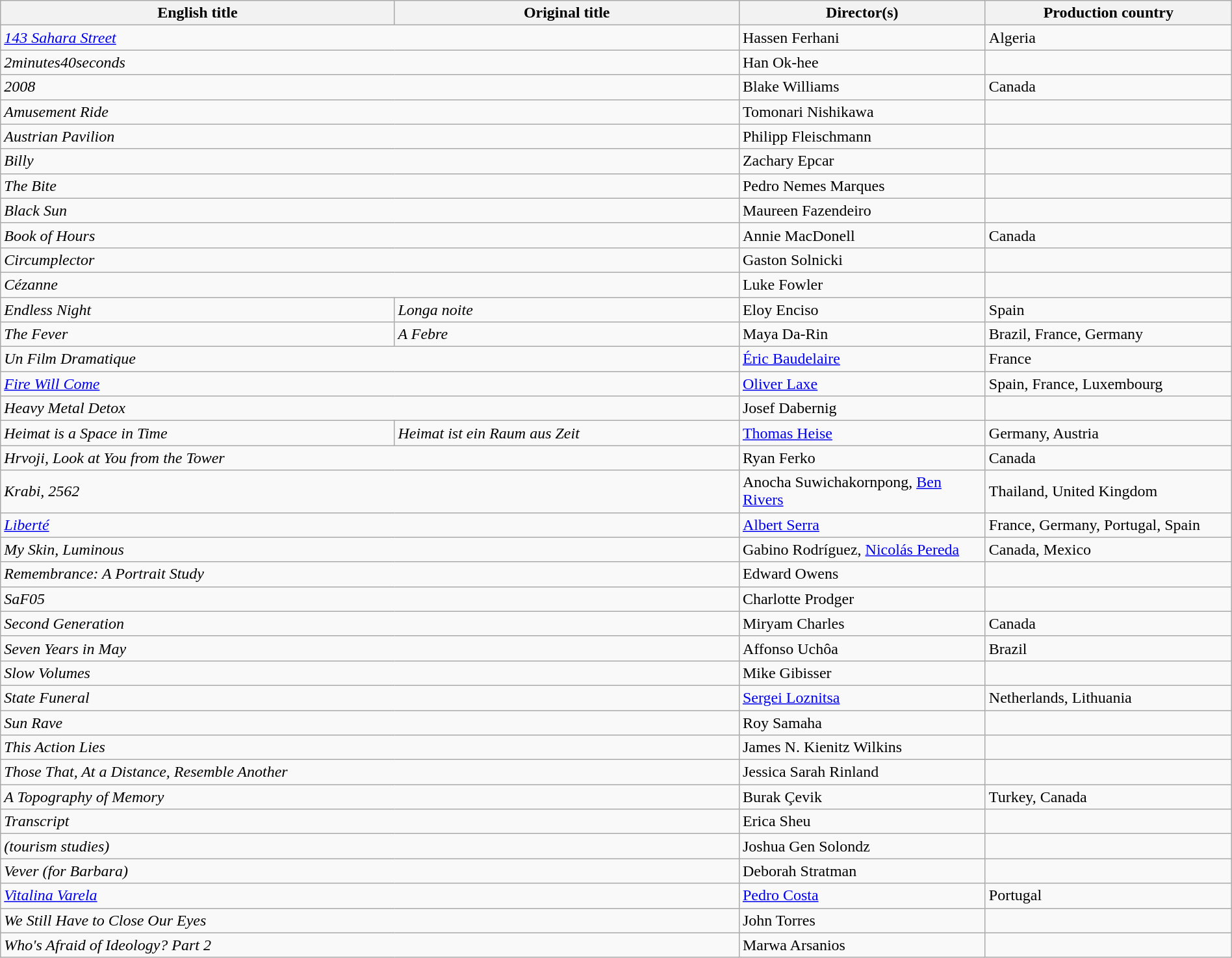<table class="wikitable" width=100%>
<tr>
<th scope="col" width="32%">English title</th>
<th scope="col" width="28%">Original title</th>
<th scope="col" width="20%">Director(s)</th>
<th scope="col" width="20%">Production country</th>
</tr>
<tr>
<td colspan=2><em><a href='#'>143 Sahara Street</a></em></td>
<td>Hassen Ferhani</td>
<td>Algeria</td>
</tr>
<tr>
<td colspan=2><em>2minutes40seconds</em></td>
<td>Han Ok-hee</td>
<td></td>
</tr>
<tr>
<td colspan=2><em>2008</em></td>
<td>Blake Williams</td>
<td>Canada</td>
</tr>
<tr>
<td colspan=2><em>Amusement Ride</em></td>
<td>Tomonari Nishikawa</td>
<td></td>
</tr>
<tr>
<td colspan=2><em>Austrian Pavilion</em></td>
<td>Philipp Fleischmann</td>
<td></td>
</tr>
<tr>
<td colspan=2><em>Billy</em></td>
<td>Zachary Epcar</td>
<td></td>
</tr>
<tr>
<td colspan=2><em>The Bite</em></td>
<td>Pedro Nemes Marques</td>
<td></td>
</tr>
<tr>
<td colspan=2><em>Black Sun</em></td>
<td>Maureen Fazendeiro</td>
<td></td>
</tr>
<tr>
<td colspan=2><em>Book of Hours</em></td>
<td>Annie MacDonell</td>
<td>Canada</td>
</tr>
<tr>
<td colspan=2><em>Circumplector</em></td>
<td>Gaston Solnicki</td>
<td></td>
</tr>
<tr>
<td colspan=2><em>Cézanne</em></td>
<td>Luke Fowler</td>
<td></td>
</tr>
<tr>
<td><em>Endless Night</em></td>
<td><em>Longa noite</em></td>
<td>Eloy Enciso</td>
<td>Spain</td>
</tr>
<tr>
<td><em>The Fever</em></td>
<td><em>A Febre</em></td>
<td>Maya Da-Rin</td>
<td>Brazil, France, Germany</td>
</tr>
<tr>
<td colspan=2><em>Un Film Dramatique</em></td>
<td><a href='#'>Éric Baudelaire</a></td>
<td>France</td>
</tr>
<tr>
<td colspan=2><em><a href='#'>Fire Will Come</a></em></td>
<td><a href='#'>Oliver Laxe</a></td>
<td>Spain, France, Luxembourg</td>
</tr>
<tr>
<td colspan=2><em>Heavy Metal Detox</em></td>
<td>Josef Dabernig</td>
<td></td>
</tr>
<tr>
<td><em>Heimat is a Space in Time</em></td>
<td><em>Heimat ist ein Raum aus Zeit</em></td>
<td><a href='#'>Thomas Heise</a></td>
<td>Germany, Austria</td>
</tr>
<tr>
<td colspan=2><em>Hrvoji, Look at You from the Tower</em></td>
<td>Ryan Ferko</td>
<td>Canada</td>
</tr>
<tr>
<td colspan=2><em>Krabi, 2562</em></td>
<td>Anocha Suwichakornpong, <a href='#'>Ben Rivers</a></td>
<td>Thailand, United Kingdom</td>
</tr>
<tr>
<td colspan=2><em><a href='#'>Liberté</a></em></td>
<td><a href='#'>Albert Serra</a></td>
<td>France, Germany, Portugal, Spain</td>
</tr>
<tr>
<td colspan=2><em>My Skin, Luminous</em></td>
<td>Gabino Rodríguez, <a href='#'>Nicolás Pereda</a></td>
<td>Canada, Mexico</td>
</tr>
<tr>
<td colspan=2><em>Remembrance: A Portrait Study</em></td>
<td>Edward Owens</td>
<td></td>
</tr>
<tr>
<td colspan=2><em>SaF05</em></td>
<td>Charlotte Prodger</td>
<td></td>
</tr>
<tr>
<td colspan=2><em>Second Generation</em></td>
<td>Miryam Charles</td>
<td>Canada</td>
</tr>
<tr>
<td colspan=2><em>Seven Years in May</em></td>
<td>Affonso Uchôa</td>
<td>Brazil</td>
</tr>
<tr>
<td colspan=2><em>Slow Volumes</em></td>
<td>Mike Gibisser</td>
<td></td>
</tr>
<tr>
<td colspan=2><em>State Funeral</em></td>
<td><a href='#'>Sergei Loznitsa</a></td>
<td>Netherlands, Lithuania</td>
</tr>
<tr>
<td colspan=2><em>Sun Rave</em></td>
<td>Roy Samaha</td>
<td></td>
</tr>
<tr>
<td colspan=2><em>This Action Lies</em></td>
<td>James N. Kienitz Wilkins</td>
<td></td>
</tr>
<tr>
<td colspan=2><em>Those That, At a Distance, Resemble Another</em></td>
<td>Jessica Sarah Rinland</td>
</tr>
<tr>
<td colspan=2><em>A Topography of Memory</em></td>
<td>Burak Çevik</td>
<td>Turkey, Canada</td>
</tr>
<tr>
<td colspan=2><em>Transcript</em></td>
<td>Erica Sheu</td>
</tr>
<tr>
<td colspan=2><em>(tourism studies)</em></td>
<td>Joshua Gen Solondz</td>
<td></td>
</tr>
<tr>
<td colspan=2><em>Vever (for Barbara)</em></td>
<td>Deborah Stratman</td>
<td></td>
</tr>
<tr>
<td colspan=2><em><a href='#'>Vitalina Varela</a></em></td>
<td><a href='#'>Pedro Costa</a></td>
<td>Portugal</td>
</tr>
<tr>
<td colspan=2><em>We Still Have to Close Our Eyes</em></td>
<td>John Torres</td>
<td></td>
</tr>
<tr>
<td colspan=2><em>Who's Afraid of Ideology? Part 2</em></td>
<td>Marwa Arsanios</td>
<td></td>
</tr>
</table>
